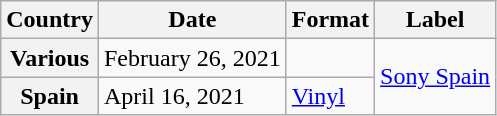<table class="wikitable plainrowheaders">
<tr>
<th>Country</th>
<th>Date</th>
<th>Format</th>
<th>Label</th>
</tr>
<tr>
<th scope="row">Various</th>
<td>February 26, 2021</td>
<td></td>
<td rowspan="2"><a href='#'>Sony Spain</a></td>
</tr>
<tr>
<th scope="row">Spain</th>
<td>April 16, 2021</td>
<td><a href='#'>Vinyl</a></td>
</tr>
</table>
